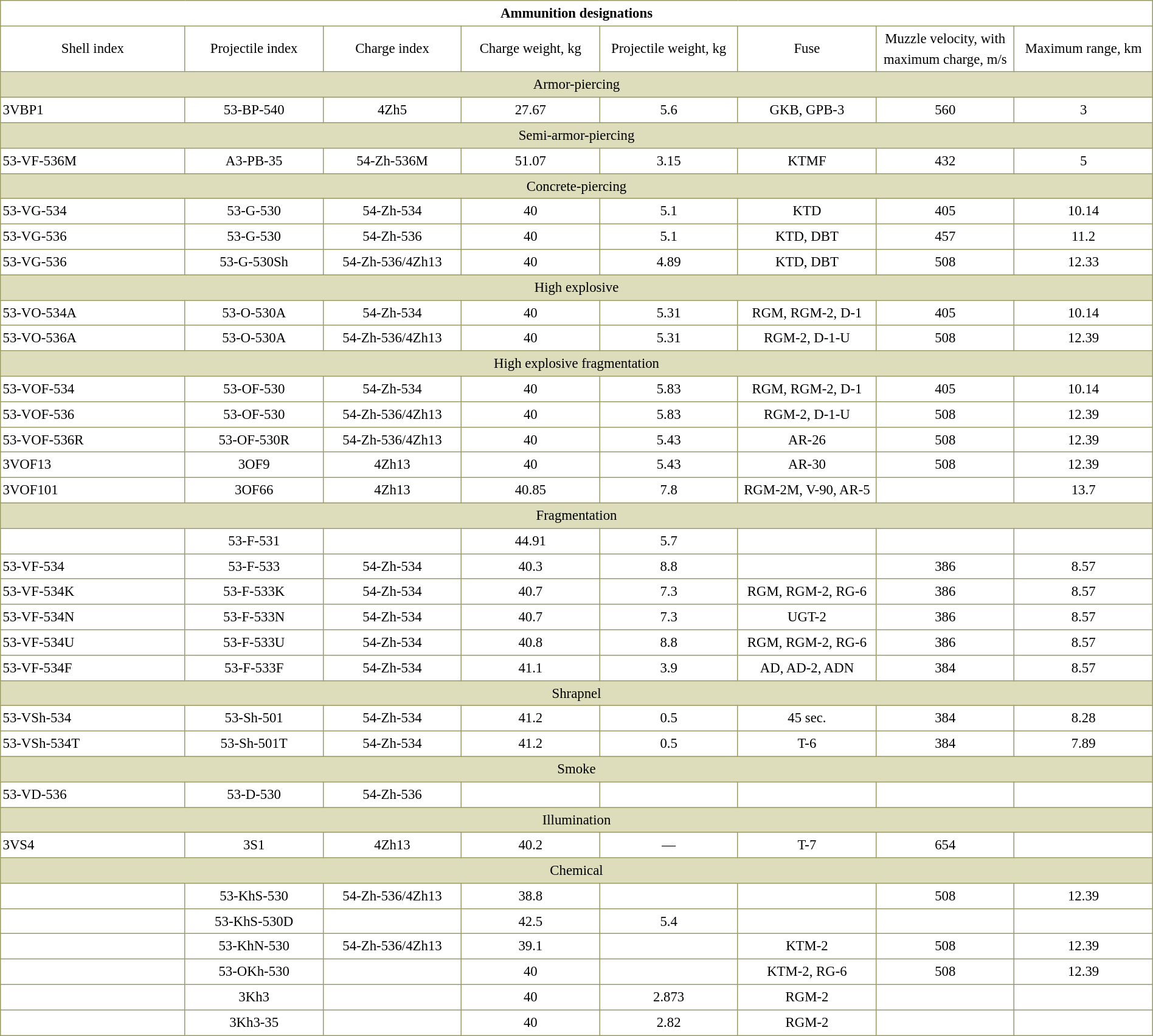<table cellspacing="0" cellpadding="2" style="margin:1ex 0; background:#fff; border-collapse:collapse; border:1px solid #996; line-height:1.5; font-size:95%; text-align:center">
<tr>
<td colspan="8"><strong>Ammunition designations</strong></td>
</tr>
<tr>
<td style="border:1px solid #996; width:auto">Shell index</td>
<td style="border:1px solid #996; width:12%">Projectile index</td>
<td style="border:1px solid #996; width:12%">Charge index</td>
<td style="border:1px solid #996; width:12%">Charge weight, kg</td>
<td style="border:1px solid #996; width:12%">Projectile weight, kg</td>
<td style="border:1px solid #996; width:12%">Fuse</td>
<td style="border:1px solid #996; width:12%">Muzzle velocity, with maximum charge, m/s</td>
<td style="border:1px solid #996; width:12%">Maximum range, km</td>
</tr>
<tr style="background-color:#ddb">
<td colspan="8">Armor-piercing</td>
</tr>
<tr>
<td style="border:1px solid #996; text-align:left">3VBP1</td>
<td style="border:1px solid #996">53-BP-540</td>
<td style="border:1px solid #996">4Zh5</td>
<td style="border:1px solid #996">27.67</td>
<td style="border:1px solid #996">5.6</td>
<td style="border:1px solid #996">GKB, GPB-3</td>
<td style="border:1px solid #996">560</td>
<td style="border:1px solid #996">3</td>
</tr>
<tr style="background-color:#ddb">
<td colspan="8">Semi-armor-piercing</td>
</tr>
<tr>
<td style="border:1px solid #996; text-align:left">53-VF-536M</td>
<td style="border:1px solid #996">A3-PB-35</td>
<td style="border:1px solid #996">54-Zh-536M</td>
<td style="border:1px solid #996">51.07</td>
<td style="border:1px solid #996">3.15</td>
<td style="border:1px solid #996">KTMF</td>
<td style="border:1px solid #996">432</td>
<td style="border:1px solid #996">5</td>
</tr>
<tr style="background-color:#ddb">
<td colspan="8">Concrete-piercing</td>
</tr>
<tr>
<td style="border:1px solid #996; text-align:left">53-VG-534</td>
<td style="border:1px solid #996">53-G-530</td>
<td style="border:1px solid #996">54-Zh-534</td>
<td style="border:1px solid #996">40</td>
<td style="border:1px solid #996">5.1</td>
<td style="border:1px solid #996">KTD</td>
<td style="border:1px solid #996">405</td>
<td style="border:1px solid #996">10.14</td>
</tr>
<tr>
<td style="border:1px solid #996; text-align:left">53-VG-536</td>
<td style="border:1px solid #996">53-G-530</td>
<td style="border:1px solid #996">54-Zh-536</td>
<td style="border:1px solid #996">40</td>
<td style="border:1px solid #996">5.1</td>
<td style="border:1px solid #996">KTD, DBT</td>
<td style="border:1px solid #996">457</td>
<td style="border:1px solid #996">11.2</td>
</tr>
<tr>
<td style="border:1px solid #996; text-align:left">53-VG-536</td>
<td style="border:1px solid #996">53-G-530Sh</td>
<td style="border:1px solid #996">54-Zh-536/4Zh13</td>
<td style="border:1px solid #996">40</td>
<td style="border:1px solid #996">4.89</td>
<td style="border:1px solid #996">KTD, DBT</td>
<td style="border:1px solid #996">508</td>
<td style="border:1px solid #996">12.33</td>
</tr>
<tr style="background-color:#ddb">
<td colspan="8">High explosive</td>
</tr>
<tr>
<td style="border:1px solid #996; text-align:left">53-VO-534A</td>
<td style="border:1px solid #996">53-O-530A</td>
<td style="border:1px solid #996">54-Zh-534</td>
<td style="border:1px solid #996">40</td>
<td style="border:1px solid #996">5.31</td>
<td style="border:1px solid #996">RGM, RGM-2, D-1</td>
<td style="border:1px solid #996">405</td>
<td style="border:1px solid #996">10.14</td>
</tr>
<tr>
<td style="border:1px solid #996; text-align:left">53-VO-536A</td>
<td style="border:1px solid #996">53-O-530A</td>
<td style="border:1px solid #996">54-Zh-536/4Zh13</td>
<td style="border:1px solid #996">40</td>
<td style="border:1px solid #996">5.31</td>
<td style="border:1px solid #996">RGM-2, D-1-U</td>
<td style="border:1px solid #996">508</td>
<td style="border:1px solid #996">12.39</td>
</tr>
<tr style="background-color:#ddb">
<td colspan="8">High explosive fragmentation</td>
</tr>
<tr>
<td style="border:1px solid #996; text-align:left">53-VOF-534</td>
<td style="border:1px solid #996">53-OF-530</td>
<td style="border:1px solid #996">54-Zh-534</td>
<td style="border:1px solid #996">40</td>
<td style="border:1px solid #996">5.83</td>
<td style="border:1px solid #996">RGM, RGM-2, D-1</td>
<td style="border:1px solid #996">405</td>
<td style="border:1px solid #996">10.14</td>
</tr>
<tr>
<td style="border:1px solid #996; text-align:left">53-VOF-536</td>
<td style="border:1px solid #996">53-OF-530</td>
<td style="border:1px solid #996">54-Zh-536/4Zh13</td>
<td style="border:1px solid #996">40</td>
<td style="border:1px solid #996">5.83</td>
<td style="border:1px solid #996">RGM-2, D-1-U</td>
<td style="border:1px solid #996">508</td>
<td style="border:1px solid #996">12.39</td>
</tr>
<tr>
<td style="border:1px solid #996; text-align:left">53-VOF-536R</td>
<td style="border:1px solid #996">53-OF-530R</td>
<td style="border:1px solid #996">54-Zh-536/4Zh13</td>
<td style="border:1px solid #996">40</td>
<td style="border:1px solid #996">5.43</td>
<td style="border:1px solid #996">AR-26</td>
<td style="border:1px solid #996">508</td>
<td style="border:1px solid #996">12.39</td>
</tr>
<tr>
<td style="border:1px solid #996; text-align:left">3VOF13</td>
<td style="border:1px solid #996">3OF9</td>
<td style="border:1px solid #996">4Zh13</td>
<td style="border:1px solid #996">40</td>
<td style="border:1px solid #996">5.43</td>
<td style="border:1px solid #996">AR-30</td>
<td style="border:1px solid #996">508</td>
<td style="border:1px solid #996">12.39</td>
</tr>
<tr>
<td style="border:1px solid #996; text-align:left">3VOF101</td>
<td style="border:1px solid #996">3OF66</td>
<td style="border:1px solid #996">4Zh13</td>
<td style="border:1px solid #996">40.85</td>
<td style="border:1px solid #996">7.8</td>
<td style="border:1px solid #996">RGM-2M, V-90, AR-5</td>
<td style="border:1px solid #996"></td>
<td style="border:1px solid #996">13.7</td>
</tr>
<tr style="background-color:#ddb">
<td colspan="8">Fragmentation</td>
</tr>
<tr>
<td style="border:1px solid #996; text-align:left"></td>
<td style="border:1px solid #996">53-F-531</td>
<td style="border:1px solid #996"></td>
<td style="border:1px solid #996">44.91</td>
<td style="border:1px solid #996">5.7</td>
<td style="border:1px solid #996"></td>
<td style="border:1px solid #996"></td>
<td style="border:1px solid #996"></td>
</tr>
<tr>
<td style="border:1px solid #996; text-align:left">53-VF-534</td>
<td style="border:1px solid #996">53-F-533</td>
<td style="border:1px solid #996">54-Zh-534</td>
<td style="border:1px solid #996">40.3</td>
<td style="border:1px solid #996">8.8</td>
<td style="border:1px solid #996"></td>
<td style="border:1px solid #996">386</td>
<td style="border:1px solid #996">8.57</td>
</tr>
<tr>
<td style="border:1px solid #996; text-align:left">53-VF-534K</td>
<td style="border:1px solid #996">53-F-533K</td>
<td style="border:1px solid #996">54-Zh-534</td>
<td style="border:1px solid #996">40.7</td>
<td style="border:1px solid #996">7.3</td>
<td style="border:1px solid #996">RGM, RGM-2, RG-6</td>
<td style="border:1px solid #996">386</td>
<td style="border:1px solid #996">8.57</td>
</tr>
<tr>
<td style="border:1px solid #996; text-align:left">53-VF-534N</td>
<td style="border:1px solid #996">53-F-533N</td>
<td style="border:1px solid #996">54-Zh-534</td>
<td style="border:1px solid #996">40.7</td>
<td style="border:1px solid #996">7.3</td>
<td style="border:1px solid #996">UGT-2</td>
<td style="border:1px solid #996">386</td>
<td style="border:1px solid #996">8.57</td>
</tr>
<tr>
<td style="border:1px solid #996; text-align:left">53-VF-534U</td>
<td style="border:1px solid #996">53-F-533U</td>
<td style="border:1px solid #996">54-Zh-534</td>
<td style="border:1px solid #996">40.8</td>
<td style="border:1px solid #996">8.8</td>
<td style="border:1px solid #996">RGM, RGM-2, RG-6</td>
<td style="border:1px solid #996">386</td>
<td style="border:1px solid #996">8.57</td>
</tr>
<tr>
<td style="border:1px solid #996; text-align:left">53-VF-534F</td>
<td style="border:1px solid #996">53-F-533F</td>
<td style="border:1px solid #996">54-Zh-534</td>
<td style="border:1px solid #996">41.1</td>
<td style="border:1px solid #996">3.9</td>
<td style="border:1px solid #996">AD, AD-2, ADN</td>
<td style="border:1px solid #996">384</td>
<td style="border:1px solid #996">8.57</td>
</tr>
<tr style="background-color:#ddb">
<td colspan="8">Shrapnel</td>
</tr>
<tr>
<td style="border:1px solid #996; text-align:left">53-VSh-534</td>
<td style="border:1px solid #996">53-Sh-501</td>
<td style="border:1px solid #996">54-Zh-534</td>
<td style="border:1px solid #996">41.2</td>
<td style="border:1px solid #996">0.5</td>
<td style="border:1px solid #996">45 sec.</td>
<td style="border:1px solid #996">384</td>
<td style="border:1px solid #996">8.28</td>
</tr>
<tr>
<td style="border:1px solid #996; text-align:left">53-VSh-534T</td>
<td style="border:1px solid #996">53-Sh-501T</td>
<td style="border:1px solid #996">54-Zh-534</td>
<td style="border:1px solid #996">41.2</td>
<td style="border:1px solid #996">0.5</td>
<td style="border:1px solid #996">T-6</td>
<td style="border:1px solid #996">384</td>
<td style="border:1px solid #996">7.89</td>
</tr>
<tr style="background-color:#ddb">
<td colspan="8">Smoke</td>
</tr>
<tr>
<td style="border:1px solid #996; text-align:left">53-VD-536</td>
<td style="border:1px solid #996">53-D-530</td>
<td style="border:1px solid #996">54-Zh-536</td>
<td style="border:1px solid #996"></td>
<td style="border:1px solid #996"></td>
<td style="border:1px solid #996"></td>
<td style="border:1px solid #996"></td>
<td style="border:1px solid #996"></td>
</tr>
<tr style="background-color:#ddb">
<td colspan="8">Illumination</td>
</tr>
<tr>
<td style="border:1px solid #996; text-align:left">3VS4</td>
<td style="border:1px solid #996">3S1</td>
<td style="border:1px solid #996">4Zh13</td>
<td style="border:1px solid #996">40.2</td>
<td style="border:1px solid #996">—</td>
<td style="border:1px solid #996">T-7</td>
<td style="border:1px solid #996">654</td>
<td style="border:1px solid #996"></td>
</tr>
<tr style="background-color:#ddb">
<td colspan="8">Chemical</td>
</tr>
<tr>
<td style="border:1px solid #996; text-align:left"></td>
<td style="border:1px solid #996">53-KhS-530</td>
<td style="border:1px solid #996">54-Zh-536/4Zh13</td>
<td style="border:1px solid #996">38.8</td>
<td style="border:1px solid #996"></td>
<td style="border:1px solid #996"></td>
<td style="border:1px solid #996">508</td>
<td style="border:1px solid #996">12.39</td>
</tr>
<tr>
<td style="border:1px solid #996; text-align:left"></td>
<td style="border:1px solid #996">53-KhS-530D</td>
<td style="border:1px solid #996"></td>
<td style="border:1px solid #996">42.5</td>
<td style="border:1px solid #996">5.4</td>
<td style="border:1px solid #996"></td>
<td style="border:1px solid #996"></td>
<td style="border:1px solid #996"></td>
</tr>
<tr>
<td style="border:1px solid #996; text-align:left"></td>
<td style="border:1px solid #996">53-KhN-530</td>
<td style="border:1px solid #996">54-Zh-536/4Zh13</td>
<td style="border:1px solid #996">39.1</td>
<td style="border:1px solid #996"></td>
<td style="border:1px solid #996">KTM-2</td>
<td style="border:1px solid #996">508</td>
<td style="border:1px solid #996">12.39</td>
</tr>
<tr>
<td style="border:1px solid #996; text-align:left"></td>
<td style="border:1px solid #996">53-OKh-530</td>
<td style="border:1px solid #996"></td>
<td style="border:1px solid #996">40</td>
<td style="border:1px solid #996"></td>
<td style="border:1px solid #996">KTM-2, RG-6</td>
<td style="border:1px solid #996">508</td>
<td style="border:1px solid #996">12.39</td>
</tr>
<tr>
<td style="border:1px solid #996; text-align:left"></td>
<td style="border:1px solid #996">3Kh3</td>
<td style="border:1px solid #996"></td>
<td style="border:1px solid #996">40</td>
<td style="border:1px solid #996">2.873</td>
<td style="border:1px solid #996">RGM-2</td>
<td style="border:1px solid #996"></td>
<td style="border:1px solid #996"></td>
</tr>
<tr>
<td style="border:1px solid #996; text-align:left"></td>
<td style="border:1px solid #996">3Kh3-35</td>
<td style="border:1px solid #996"></td>
<td style="border:1px solid #996">40</td>
<td style="border:1px solid #996">2.82</td>
<td style="border:1px solid #996">RGM-2</td>
<td style="border:1px solid #996"></td>
<td style="border:1px solid #996"></td>
</tr>
</table>
